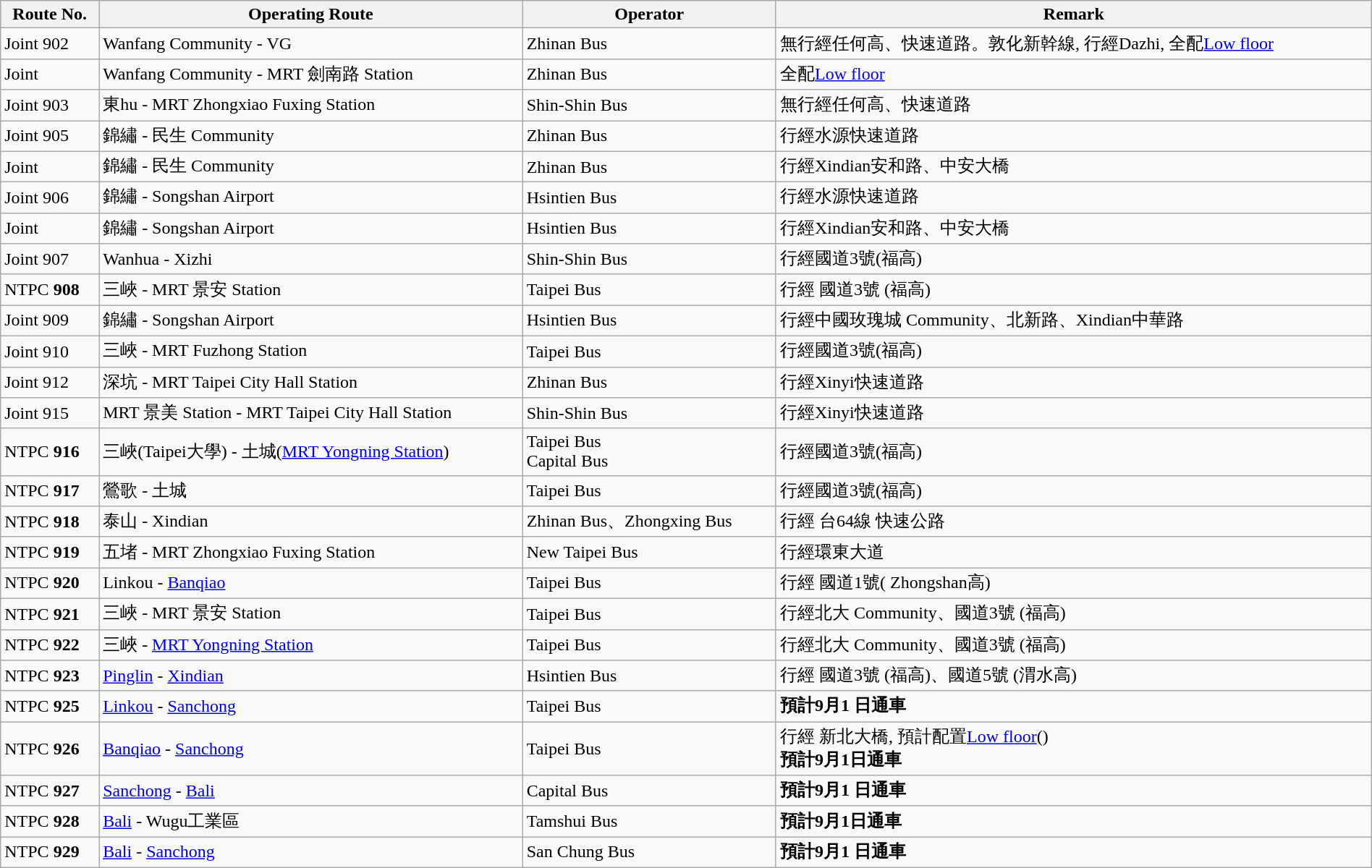<table class="wikitable"  style="width:100%; margin:auto;">
<tr>
<th>Route No.</th>
<th>Operating Route</th>
<th>Operator</th>
<th>Remark</th>
</tr>
<tr>
<td>Joint 902</td>
<td>Wanfang Community - VG</td>
<td>Zhinan Bus</td>
<td>無行經任何高、快速道路。敦化新幹線, 行經Dazhi, 全配<a href='#'>Low floor</a></td>
</tr>
<tr>
<td>Joint </td>
<td>Wanfang Community - MRT 劍南路 Station</td>
<td>Zhinan Bus</td>
<td>全配<a href='#'>Low floor</a></td>
</tr>
<tr>
<td>Joint 903</td>
<td>東hu - MRT Zhongxiao Fuxing Station</td>
<td>Shin-Shin Bus</td>
<td>無行經任何高、快速道路</td>
</tr>
<tr>
<td>Joint 905</td>
<td>錦繡 - 民生 Community</td>
<td>Zhinan Bus</td>
<td>行經水源快速道路</td>
</tr>
<tr>
<td>Joint </td>
<td>錦繡 - 民生 Community</td>
<td>Zhinan Bus</td>
<td>行經Xindian安和路、中安大橋</td>
</tr>
<tr>
<td>Joint 906</td>
<td>錦繡 - Songshan Airport</td>
<td>Hsintien Bus</td>
<td>行經水源快速道路</td>
</tr>
<tr>
<td>Joint </td>
<td>錦繡 - Songshan Airport</td>
<td>Hsintien Bus</td>
<td>行經Xindian安和路、中安大橋</td>
</tr>
<tr>
<td>Joint 907</td>
<td>Wanhua - Xizhi</td>
<td>Shin-Shin Bus</td>
<td>行經國道3號(福高)</td>
</tr>
<tr>
<td>NTPC <strong>908</strong></td>
<td>三峽 - MRT 景安 Station</td>
<td>Taipei Bus</td>
<td>行經 國道3號 (福高)</td>
</tr>
<tr>
<td>Joint 909</td>
<td>錦繡 - Songshan Airport</td>
<td>Hsintien Bus</td>
<td>行經中國玫瑰城 Community、北新路、Xindian中華路</td>
</tr>
<tr>
<td>Joint 910</td>
<td>三峽 - MRT Fuzhong Station</td>
<td>Taipei Bus</td>
<td>行經國道3號(福高)</td>
</tr>
<tr>
<td>Joint 912</td>
<td>深坑 - MRT Taipei City Hall Station</td>
<td>Zhinan Bus</td>
<td>行經Xinyi快速道路</td>
</tr>
<tr>
<td>Joint 915</td>
<td>MRT 景美 Station - MRT Taipei City Hall Station</td>
<td>Shin-Shin Bus</td>
<td>行經Xinyi快速道路</td>
</tr>
<tr>
<td>NTPC <strong>916</strong></td>
<td>三峽(Taipei大學) - 土城(<a href='#'>MRT Yongning Station</a>)</td>
<td>Taipei Bus<br>Capital Bus</td>
<td>行經國道3號(福高)</td>
</tr>
<tr>
<td>NTPC <strong>917</strong></td>
<td>鶯歌 - 土城</td>
<td>Taipei Bus</td>
<td>行經國道3號(福高)</td>
</tr>
<tr>
<td>NTPC <strong>918</strong></td>
<td>泰山 - Xindian</td>
<td>Zhinan Bus、Zhongxing Bus</td>
<td>行經 台64線 快速公路</td>
</tr>
<tr>
<td>NTPC <strong>919</strong></td>
<td>五堵 - MRT Zhongxiao Fuxing Station</td>
<td>New Taipei Bus</td>
<td>行經環東大道</td>
</tr>
<tr>
<td>NTPC <strong>920</strong></td>
<td>Linkou - <a href='#'>Banqiao</a></td>
<td>Taipei Bus</td>
<td>行經 國道1號( Zhongshan高)</td>
</tr>
<tr>
<td>NTPC <strong>921</strong></td>
<td>三峽 - MRT 景安 Station</td>
<td>Taipei Bus</td>
<td>行經北大 Community、國道3號 (福高)</td>
</tr>
<tr>
<td>NTPC <strong>922</strong></td>
<td>三峽 - <a href='#'>MRT Yongning Station</a></td>
<td>Taipei Bus</td>
<td>行經北大 Community、國道3號 (福高)</td>
</tr>
<tr>
<td>NTPC <strong>923</strong></td>
<td><a href='#'>Pinglin</a> - <a href='#'>Xindian</a></td>
<td>Hsintien Bus</td>
<td>行經 國道3號 (福高)、國道5號 (渭水高)</td>
</tr>
<tr>
<td>NTPC <strong>925</strong></td>
<td><a href='#'>Linkou</a> - <a href='#'>Sanchong</a></td>
<td>Taipei Bus</td>
<td><strong>預計9月1 日通車</strong></td>
</tr>
<tr>
<td>NTPC <strong>926</strong></td>
<td><a href='#'>Banqiao</a> - <a href='#'>Sanchong</a></td>
<td>Taipei Bus</td>
<td>行經 新北大橋, 預計配置<a href='#'>Low floor</a>()<br><strong>預計9月1日通車</strong></td>
</tr>
<tr>
<td>NTPC <strong>927</strong></td>
<td><a href='#'>Sanchong</a> - <a href='#'>Bali</a></td>
<td>Capital Bus</td>
<td><strong>預計9月1 日通車</strong></td>
</tr>
<tr>
<td>NTPC <strong>928</strong></td>
<td><a href='#'>Bali</a> - Wugu工業區</td>
<td>Tamshui Bus</td>
<td><strong>預計9月1日通車</strong></td>
</tr>
<tr>
<td>NTPC <strong>929</strong></td>
<td><a href='#'>Bali</a> - <a href='#'>Sanchong</a></td>
<td>San Chung Bus</td>
<td><strong>預計9月1 日通車</strong></td>
</tr>
</table>
